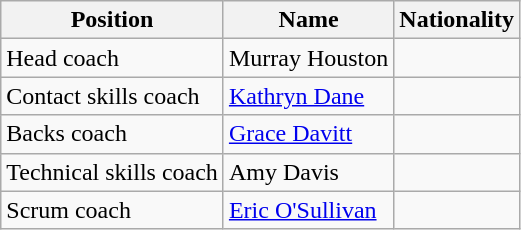<table class="wikitable">
<tr>
<th>Position</th>
<th>Name</th>
<th>Nationality</th>
</tr>
<tr>
<td>Head coach</td>
<td>Murray Houston</td>
<td></td>
</tr>
<tr>
<td>Contact skills coach</td>
<td><a href='#'>Kathryn Dane</a></td>
<td></td>
</tr>
<tr>
<td>Backs coach</td>
<td><a href='#'>Grace Davitt</a></td>
<td></td>
</tr>
<tr>
<td>Technical skills coach</td>
<td>Amy Davis</td>
<td></td>
</tr>
<tr>
<td>Scrum coach</td>
<td><a href='#'>Eric O'Sullivan</a></td>
<td></td>
</tr>
</table>
